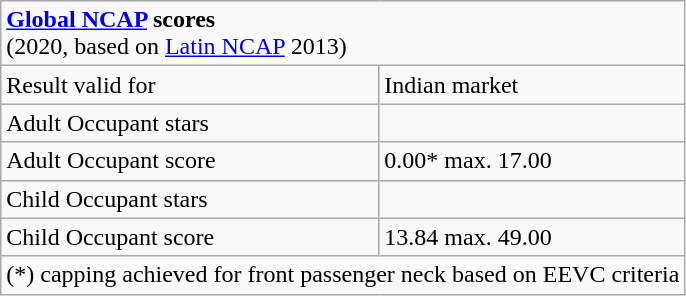<table class="wikitable">
<tr>
<td colspan="2"><strong><a href='#'>Global NCAP</a> scores</strong> <br> (2020, based on <a href='#'>Latin NCAP</a> 2013) </td>
</tr>
<tr>
<td>Result valid for</td>
<td>Indian market</td>
</tr>
<tr>
<td>Adult Occupant stars</td>
<td></td>
</tr>
<tr>
<td>Adult Occupant score</td>
<td>0.00* max. 17.00</td>
</tr>
<tr>
<td>Child Occupant stars</td>
<td></td>
</tr>
<tr>
<td>Child Occupant score</td>
<td>13.84 max. 49.00</td>
</tr>
<tr>
<td colspan="2">(*) capping achieved for front passenger neck based on EEVC criteria</td>
</tr>
</table>
